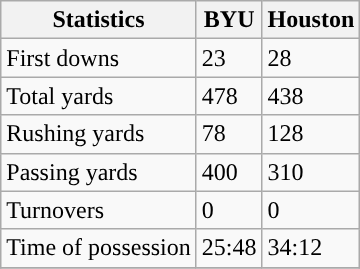<table class="wikitable">
<tr>
<th>Statistics</th>
<th>BYU</th>
<th>Houston</th>
</tr>
<tr>
<td>First downs</td>
<td>23</td>
<td>28</td>
</tr>
<tr>
<td>Total yards</td>
<td>478</td>
<td>438</td>
</tr>
<tr>
<td>Rushing yards</td>
<td>78</td>
<td>128</td>
</tr>
<tr>
<td>Passing yards</td>
<td>400</td>
<td>310</td>
</tr>
<tr>
<td>Turnovers</td>
<td>0</td>
<td>0</td>
</tr>
<tr>
<td>Time of possession</td>
<td>25:48</td>
<td>34:12</td>
</tr>
<tr>
</tr>
</table>
